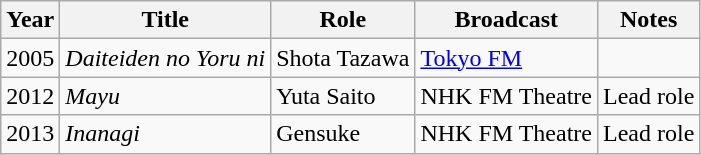<table class="wikitable">
<tr>
<th>Year</th>
<th>Title</th>
<th>Role</th>
<th>Broadcast</th>
<th>Notes</th>
</tr>
<tr>
<td>2005</td>
<td><em>Daiteiden no Yoru ni</em></td>
<td>Shota Tazawa</td>
<td><a href='#'>Tokyo FM</a></td>
<td></td>
</tr>
<tr>
<td>2012</td>
<td><em>Mayu</em></td>
<td>Yuta Saito</td>
<td>NHK FM Theatre</td>
<td>Lead role</td>
</tr>
<tr>
<td>2013</td>
<td><em>Inanagi</em></td>
<td>Gensuke</td>
<td>NHK FM Theatre</td>
<td>Lead role</td>
</tr>
</table>
